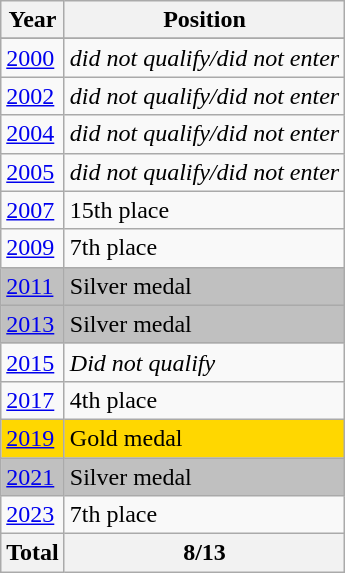<table class="wikitable" text-align:center;">
<tr>
<th>Year</th>
<th>Position</th>
</tr>
<tr>
</tr>
<tr>
<td> <a href='#'>2000</a></td>
<td><em>did not qualify/did not enter</em></td>
</tr>
<tr>
<td> <a href='#'>2002</a></td>
<td><em>did not qualify/did not enter</em></td>
</tr>
<tr>
<td> <a href='#'>2004</a></td>
<td><em>did not qualify/did not enter</em></td>
</tr>
<tr>
<td> <a href='#'>2005</a></td>
<td><em>did not qualify/did not enter</em></td>
</tr>
<tr>
<td> <a href='#'>2007</a></td>
<td>15th place</td>
</tr>
<tr>
<td> <a href='#'>2009</a></td>
<td>7th place</td>
</tr>
<tr bgcolor=silver>
<td> <a href='#'>2011</a></td>
<td>Silver medal</td>
</tr>
<tr bgcolor=silver>
<td> <a href='#'>2013</a></td>
<td>Silver medal</td>
</tr>
<tr>
<td> <a href='#'>2015</a></td>
<td><em>Did not qualify</em></td>
</tr>
<tr>
<td> <a href='#'>2017</a></td>
<td>4th place</td>
</tr>
<tr bgcolor=gold>
<td> <a href='#'>2019</a></td>
<td>Gold medal</td>
</tr>
<tr bgcolor=silver>
<td> <a href='#'>2021</a></td>
<td>Silver medal</td>
</tr>
<tr>
<td> <a href='#'>2023</a></td>
<td>7th place</td>
</tr>
<tr>
<th>Total</th>
<th>8/13</th>
</tr>
</table>
